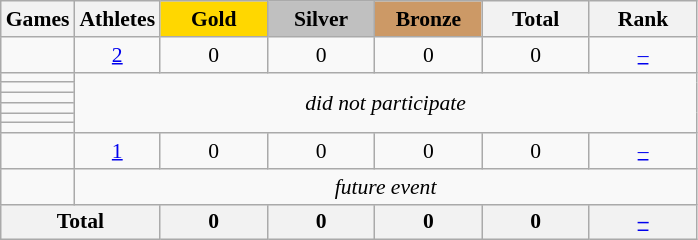<table class="wikitable" style="text-align:center; font-size:90%;">
<tr>
<th>Games</th>
<th>Athletes</th>
<td style="background:gold; width:4.5em; font-weight:bold;">Gold</td>
<td style="background:silver; width:4.5em; font-weight:bold;">Silver</td>
<td style="background:#cc9966; width:4.5em; font-weight:bold;">Bronze</td>
<th style="width:4.5em; font-weight:bold;">Total</th>
<th style="width:4.5em; font-weight:bold;">Rank</th>
</tr>
<tr>
<td align=left></td>
<td><a href='#'>2</a></td>
<td>0</td>
<td>0</td>
<td>0</td>
<td>0</td>
<td><a href='#'>–</a></td>
</tr>
<tr>
<td align=left></td>
<td colspan=6; rowspan=6><em>did not participate</em></td>
</tr>
<tr>
<td align=left></td>
</tr>
<tr>
<td align=left></td>
</tr>
<tr>
<td align=left></td>
</tr>
<tr>
<td align=left></td>
</tr>
<tr>
<td align=left></td>
</tr>
<tr>
<td align=left></td>
<td><a href='#'>1</a></td>
<td>0</td>
<td>0</td>
<td>0</td>
<td>0</td>
<td><a href='#'>–</a></td>
</tr>
<tr>
<td align=left></td>
<td colspan=6><em>future event</em></td>
</tr>
<tr>
<th colspan=2>Total</th>
<th>0</th>
<th>0</th>
<th>0</th>
<th>0</th>
<th><a href='#'>–</a></th>
</tr>
</table>
